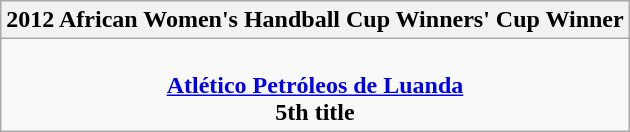<table class=wikitable style="text-align:center; margin:auto">
<tr>
<th>2012 African Women's Handball Cup Winners' Cup Winner</th>
</tr>
<tr>
<td><br><strong><a href='#'>Atlético Petróleos de Luanda</a></strong><br><strong>5th title</strong></td>
</tr>
</table>
